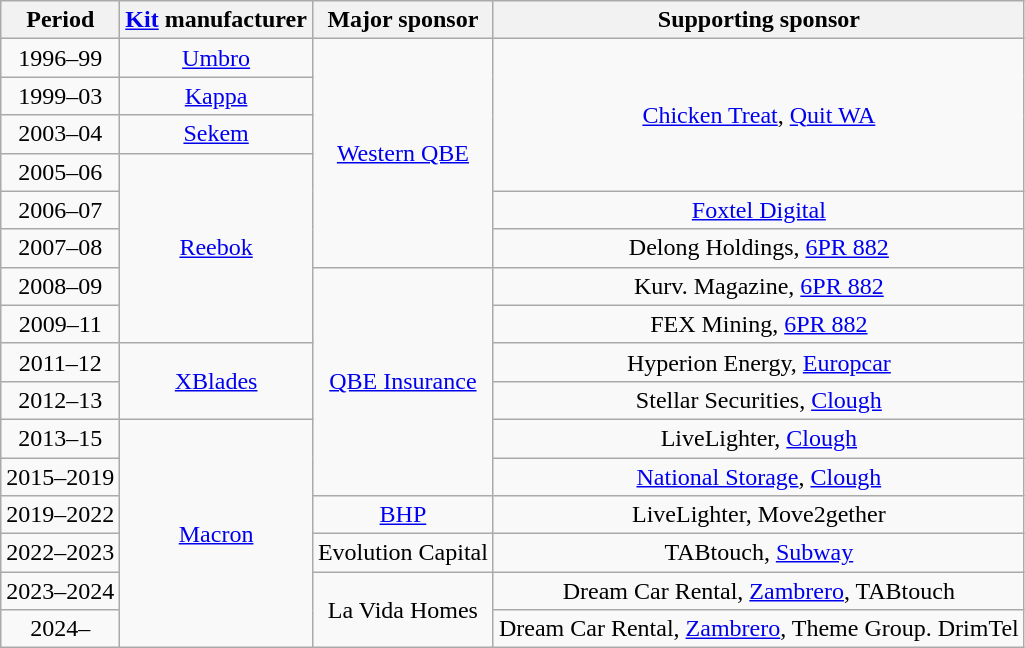<table class="wikitable" style="text-align: center;margin-left:1em;">
<tr>
<th>Period</th>
<th><a href='#'>Kit</a> manufacturer</th>
<th>Major sponsor</th>
<th>Supporting sponsor</th>
</tr>
<tr>
<td>1996–99</td>
<td><a href='#'>Umbro</a></td>
<td rowspan=6><a href='#'>Western QBE</a></td>
<td rowspan=4><a href='#'>Chicken Treat</a>, <a href='#'>Quit WA</a></td>
</tr>
<tr>
<td>1999–03</td>
<td><a href='#'>Kappa</a></td>
</tr>
<tr>
<td>2003–04</td>
<td><a href='#'>Sekem</a></td>
</tr>
<tr>
<td>2005–06</td>
<td rowspan=5><a href='#'>Reebok</a></td>
</tr>
<tr>
<td>2006–07</td>
<td><a href='#'>Foxtel Digital</a></td>
</tr>
<tr>
<td>2007–08</td>
<td>Delong Holdings, <a href='#'>6PR 882</a></td>
</tr>
<tr>
<td>2008–09</td>
<td rowspan=6><a href='#'>QBE Insurance</a></td>
<td>Kurv. Magazine, <a href='#'>6PR 882</a></td>
</tr>
<tr>
<td>2009–11</td>
<td>FEX Mining, <a href='#'>6PR 882</a></td>
</tr>
<tr>
<td>2011–12</td>
<td rowspan=2><a href='#'>XBlades</a></td>
<td>Hyperion Energy, <a href='#'>Europcar</a></td>
</tr>
<tr>
<td>2012–13</td>
<td>Stellar Securities, <a href='#'>Clough</a></td>
</tr>
<tr>
<td>2013–15</td>
<td rowspan="6"><a href='#'>Macron</a></td>
<td>LiveLighter, <a href='#'>Clough</a></td>
</tr>
<tr>
<td>2015–2019</td>
<td rowspan="1"><a href='#'>National Storage</a>, <a href='#'>Clough</a></td>
</tr>
<tr>
<td>2019–2022</td>
<td rowspan="1"><a href='#'>BHP</a></td>
<td>LiveLighter, Move2gether</td>
</tr>
<tr>
<td>2022–2023</td>
<td>Evolution Capital</td>
<td>TABtouch, <a href='#'>Subway</a></td>
</tr>
<tr>
<td>2023–2024</td>
<td rowspan="2">La Vida Homes</td>
<td>Dream Car Rental, <a href='#'>Zambrero</a>, TABtouch</td>
</tr>
<tr>
<td>2024–</td>
<td>Dream Car Rental, <a href='#'>Zambrero</a>, Theme Group. DrimTel</td>
</tr>
</table>
